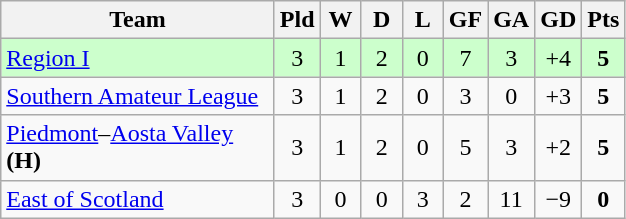<table class="wikitable" style="text-align:center;">
<tr>
<th width=175>Team</th>
<th width=20 abbr="Played">Pld</th>
<th width=20 abbr="Won">W</th>
<th width=20 abbr="Drawn">D</th>
<th width=20 abbr="Lost">L</th>
<th width=20 abbr="Goals for">GF</th>
<th width=20 abbr="Goals against">GA</th>
<th width=20 abbr="Goal difference">GD</th>
<th width=20 abbr="Points">Pts</th>
</tr>
<tr bgcolor=#ccffcc>
<td align=left> <a href='#'>Region I</a></td>
<td>3</td>
<td>1</td>
<td>2</td>
<td>0</td>
<td>7</td>
<td>3</td>
<td>+4</td>
<td><strong>5</strong></td>
</tr>
<tr>
<td align=left> <a href='#'>Southern Amateur League</a></td>
<td>3</td>
<td>1</td>
<td>2</td>
<td>0</td>
<td>3</td>
<td>0</td>
<td>+3</td>
<td><strong>5</strong></td>
</tr>
<tr>
<td align=left> <a href='#'>Piedmont</a>–<a href='#'>Aosta Valley</a> <strong>(H)</strong></td>
<td>3</td>
<td>1</td>
<td>2</td>
<td>0</td>
<td>5</td>
<td>3</td>
<td>+2</td>
<td><strong>5</strong></td>
</tr>
<tr>
<td align=left> <a href='#'>East of Scotland</a></td>
<td>3</td>
<td>0</td>
<td>0</td>
<td>3</td>
<td>2</td>
<td>11</td>
<td>−9</td>
<td><strong>0</strong></td>
</tr>
</table>
